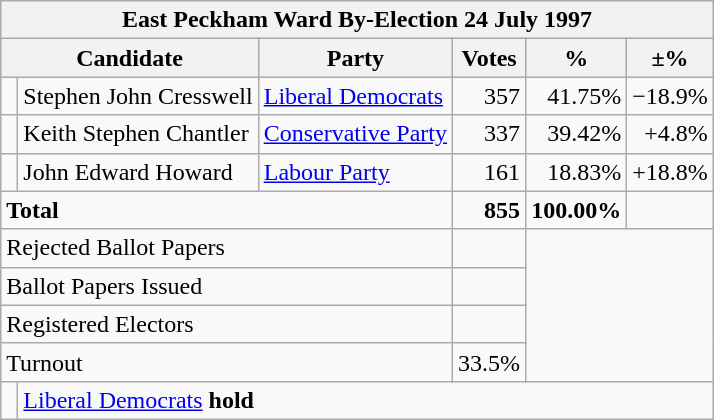<table class="wikitable" border="1" style="text-align:right; font-size:100%">
<tr>
<th align=center colspan=6>East Peckham Ward By-Election 24 July 1997</th>
</tr>
<tr>
<th align=left colspan=2>Candidate</th>
<th align=left>Party</th>
<th align=center>Votes</th>
<th align=center>%</th>
<th align=center>±%</th>
</tr>
<tr>
<td bgcolor=> </td>
<td align=left>Stephen John Cresswell</td>
<td align=left><a href='#'>Liberal Democrats</a></td>
<td>357</td>
<td>41.75%</td>
<td>−18.9%</td>
</tr>
<tr>
<td bgcolor=> </td>
<td align=left>Keith Stephen Chantler</td>
<td align=left><a href='#'>Conservative Party</a></td>
<td>337</td>
<td>39.42%</td>
<td>+4.8%</td>
</tr>
<tr>
<td bgcolor=> </td>
<td align=left>John Edward Howard</td>
<td align=left><a href='#'>Labour Party</a></td>
<td>161</td>
<td>18.83%</td>
<td>+18.8%</td>
</tr>
<tr>
<td align=left colspan=3><strong>Total</strong></td>
<td><strong>855</strong></td>
<td><strong>100.00%</strong></td>
<td></td>
</tr>
<tr>
<td align=left colspan=3>Rejected Ballot Papers</td>
<td></td>
<td rowspan=4 colspan=2></td>
</tr>
<tr>
<td align=left colspan=3>Ballot Papers Issued</td>
<td></td>
</tr>
<tr>
<td align=left colspan=3>Registered Electors</td>
<td></td>
</tr>
<tr>
<td align=left colspan=3>Turnout</td>
<td>33.5%</td>
</tr>
<tr>
<td bgcolor=> </td>
<td align=left colspan=6><a href='#'>Liberal Democrats</a> <strong>hold</strong></td>
</tr>
</table>
